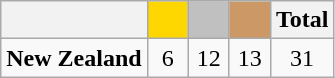<table class="wikitable">
<tr>
<th></th>
<th style="background-color:gold">        </th>
<th style="background-color:silver">      </th>
<th style="background-color:#CC9966">      </th>
<th>Total</th>
</tr>
<tr align="center">
<td> <strong>New Zealand</strong></td>
<td>6</td>
<td>12</td>
<td>13</td>
<td>31</td>
</tr>
</table>
